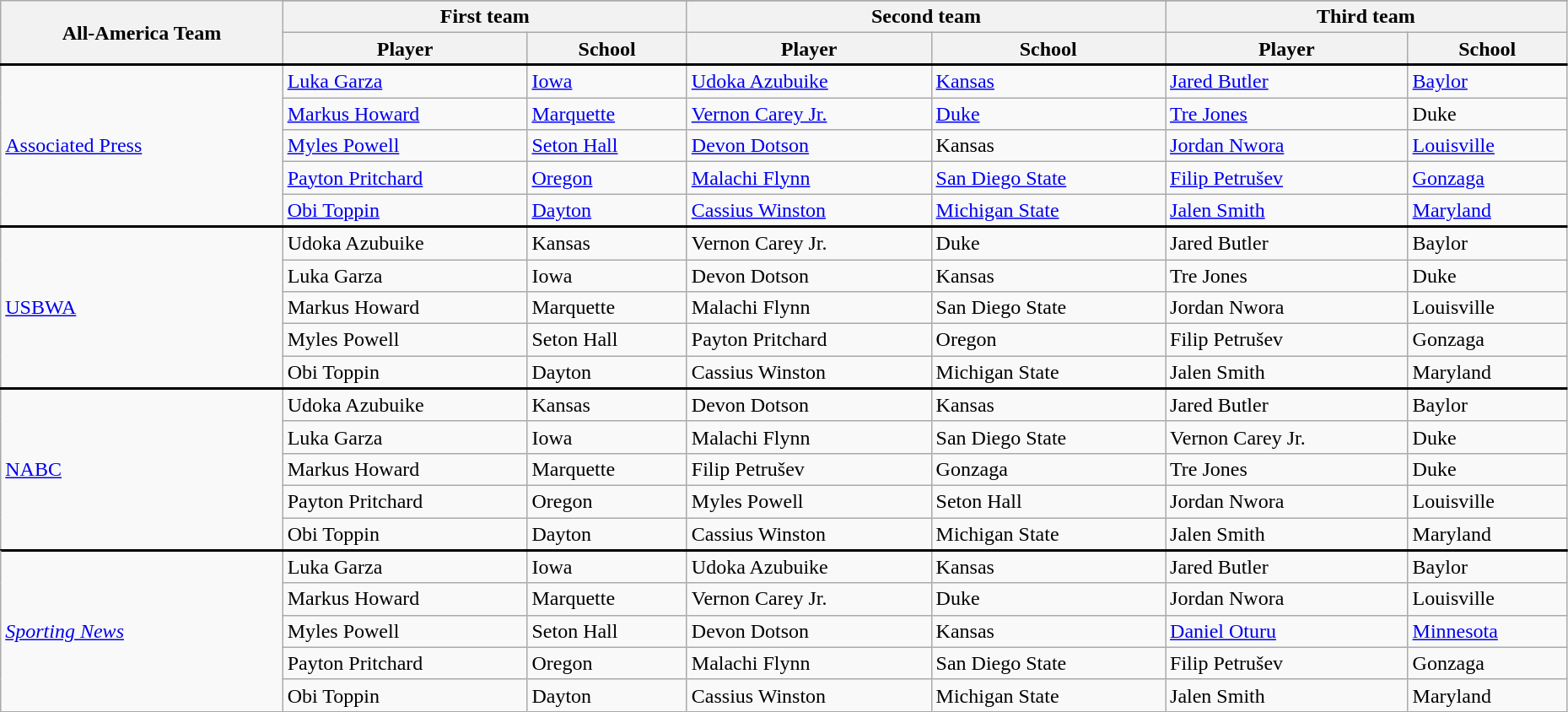<table class="wikitable" style="width:98%;">
<tr>
<th rowspan=3>All-America Team</th>
</tr>
<tr>
<th colspan=2>First team</th>
<th colspan=2>Second team</th>
<th colspan=2>Third team</th>
</tr>
<tr>
<th>Player</th>
<th>School</th>
<th>Player</th>
<th>School</th>
<th>Player</th>
<th>School</th>
</tr>
<tr>
</tr>
<tr style = "border-top:2px solid black;">
<td rowspan=5><a href='#'>Associated Press</a></td>
<td><a href='#'>Luka Garza</a></td>
<td><a href='#'>Iowa</a></td>
<td><a href='#'>Udoka Azubuike</a></td>
<td><a href='#'>Kansas</a></td>
<td><a href='#'>Jared Butler</a></td>
<td><a href='#'>Baylor</a></td>
</tr>
<tr>
<td><a href='#'>Markus Howard</a></td>
<td><a href='#'>Marquette</a></td>
<td><a href='#'>Vernon Carey Jr.</a></td>
<td><a href='#'>Duke</a></td>
<td><a href='#'>Tre Jones</a></td>
<td>Duke</td>
</tr>
<tr>
<td><a href='#'>Myles Powell</a></td>
<td><a href='#'>Seton Hall</a></td>
<td><a href='#'>Devon Dotson</a></td>
<td>Kansas</td>
<td><a href='#'>Jordan Nwora</a></td>
<td><a href='#'>Louisville</a></td>
</tr>
<tr>
<td><a href='#'>Payton Pritchard</a></td>
<td><a href='#'>Oregon</a></td>
<td><a href='#'>Malachi Flynn</a></td>
<td><a href='#'>San Diego State</a></td>
<td><a href='#'>Filip Petrušev</a></td>
<td><a href='#'>Gonzaga</a></td>
</tr>
<tr>
<td><a href='#'>Obi Toppin</a></td>
<td><a href='#'>Dayton</a></td>
<td><a href='#'>Cassius Winston</a></td>
<td><a href='#'>Michigan State</a></td>
<td><a href='#'>Jalen Smith</a></td>
<td><a href='#'>Maryland</a></td>
</tr>
<tr style = "border-top:2px solid black;">
<td rowspan=5><a href='#'>USBWA</a></td>
<td>Udoka Azubuike</td>
<td>Kansas</td>
<td>Vernon Carey Jr.</td>
<td>Duke</td>
<td>Jared Butler</td>
<td>Baylor</td>
</tr>
<tr>
<td>Luka Garza</td>
<td>Iowa</td>
<td>Devon Dotson</td>
<td>Kansas</td>
<td>Tre Jones</td>
<td>Duke</td>
</tr>
<tr>
<td>Markus Howard</td>
<td>Marquette</td>
<td>Malachi Flynn</td>
<td>San Diego State</td>
<td>Jordan Nwora</td>
<td>Louisville</td>
</tr>
<tr>
<td>Myles Powell</td>
<td>Seton Hall</td>
<td>Payton Pritchard</td>
<td>Oregon</td>
<td>Filip Petrušev</td>
<td>Gonzaga</td>
</tr>
<tr>
<td>Obi Toppin</td>
<td>Dayton</td>
<td>Cassius Winston</td>
<td>Michigan State</td>
<td>Jalen Smith</td>
<td>Maryland</td>
</tr>
<tr style = "border-top:2px solid black;">
<td rowspan=5><a href='#'>NABC</a></td>
<td>Udoka Azubuike</td>
<td>Kansas</td>
<td>Devon Dotson</td>
<td>Kansas</td>
<td>Jared Butler</td>
<td>Baylor</td>
</tr>
<tr>
<td>Luka Garza</td>
<td>Iowa</td>
<td>Malachi Flynn</td>
<td>San Diego State</td>
<td>Vernon Carey Jr.</td>
<td>Duke</td>
</tr>
<tr>
<td>Markus Howard</td>
<td>Marquette</td>
<td>Filip Petrušev</td>
<td>Gonzaga</td>
<td>Tre Jones</td>
<td>Duke</td>
</tr>
<tr>
<td>Payton Pritchard</td>
<td>Oregon</td>
<td>Myles Powell</td>
<td>Seton Hall</td>
<td>Jordan Nwora</td>
<td>Louisville</td>
</tr>
<tr>
<td>Obi Toppin</td>
<td>Dayton</td>
<td>Cassius Winston</td>
<td>Michigan State</td>
<td>Jalen Smith</td>
<td>Maryland</td>
</tr>
<tr style = "border-top:2px solid black;">
<td rowspan=6><em><a href='#'>Sporting News</a></em></td>
</tr>
<tr style = "border-top:2px solid black;">
<td>Luka Garza</td>
<td>Iowa</td>
<td>Udoka Azubuike</td>
<td>Kansas</td>
<td>Jared Butler</td>
<td>Baylor</td>
</tr>
<tr>
<td>Markus Howard</td>
<td>Marquette</td>
<td>Vernon Carey Jr.</td>
<td>Duke</td>
<td>Jordan Nwora</td>
<td>Louisville</td>
</tr>
<tr>
<td>Myles Powell</td>
<td>Seton Hall</td>
<td>Devon Dotson</td>
<td>Kansas</td>
<td><a href='#'>Daniel Oturu</a></td>
<td><a href='#'>Minnesota</a></td>
</tr>
<tr>
<td>Payton Pritchard</td>
<td>Oregon</td>
<td>Malachi Flynn</td>
<td>San Diego State</td>
<td>Filip Petrušev</td>
<td>Gonzaga</td>
</tr>
<tr>
<td>Obi Toppin</td>
<td>Dayton</td>
<td>Cassius Winston</td>
<td>Michigan State</td>
<td>Jalen Smith</td>
<td>Maryland</td>
</tr>
</table>
